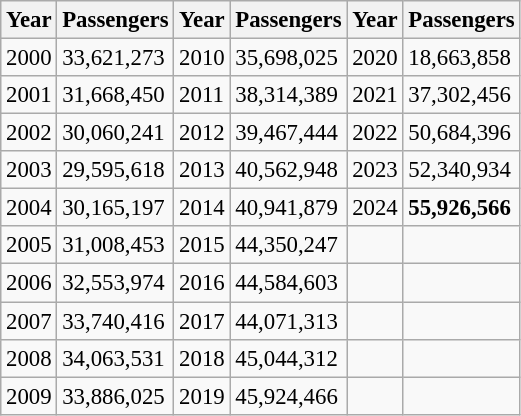<table class="wikitable sortable" style="font-size: 95%">
<tr>
<th>Year</th>
<th>Passengers</th>
<th>Year</th>
<th>Passengers</th>
<th>Year</th>
<th>Passengers</th>
</tr>
<tr>
<td>2000</td>
<td>33,621,273</td>
<td>2010</td>
<td>35,698,025</td>
<td>2020</td>
<td>18,663,858</td>
</tr>
<tr>
<td>2001</td>
<td>31,668,450</td>
<td>2011</td>
<td>38,314,389</td>
<td>2021</td>
<td>37,302,456</td>
</tr>
<tr>
<td>2002</td>
<td>30,060,241</td>
<td>2012</td>
<td>39,467,444</td>
<td>2022</td>
<td>50,684,396</td>
</tr>
<tr>
<td>2003</td>
<td>29,595,618</td>
<td>2013</td>
<td>40,562,948</td>
<td>2023</td>
<td>52,340,934</td>
</tr>
<tr>
<td>2004</td>
<td>30,165,197</td>
<td>2014</td>
<td>40,941,879</td>
<td>2024</td>
<td><strong>55,926,566</strong></td>
</tr>
<tr>
<td>2005</td>
<td>31,008,453</td>
<td>2015</td>
<td>44,350,247</td>
<td></td>
<td></td>
</tr>
<tr>
<td>2006</td>
<td>32,553,974</td>
<td>2016</td>
<td>44,584,603</td>
<td></td>
<td></td>
</tr>
<tr>
<td>2007</td>
<td>33,740,416</td>
<td>2017</td>
<td>44,071,313</td>
<td></td>
<td></td>
</tr>
<tr>
<td>2008</td>
<td>34,063,531</td>
<td>2018</td>
<td>45,044,312</td>
<td></td>
<td></td>
</tr>
<tr>
<td>2009</td>
<td>33,886,025</td>
<td>2019</td>
<td>45,924,466</td>
<td></td>
<td></td>
</tr>
</table>
